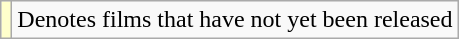<table class="wikitable">
<tr>
<td style="background:#ffc;"></td>
<td>Denotes films that have not yet been released</td>
</tr>
</table>
